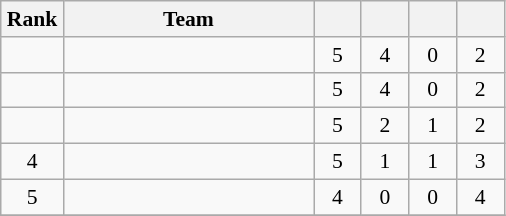<table class="wikitable" style="text-align:center; font-size:90%;">
<tr>
<th width=35>Rank</th>
<th width=160>Team</th>
<th width=25></th>
<th width=25></th>
<th width=25></th>
<th width=25></th>
</tr>
<tr>
<td></td>
<td align="left"></td>
<td>5</td>
<td>4</td>
<td>0</td>
<td>2</td>
</tr>
<tr>
<td></td>
<td align="left"></td>
<td>5</td>
<td>4</td>
<td>0</td>
<td>2</td>
</tr>
<tr>
<td></td>
<td align="left"></td>
<td>5</td>
<td>2</td>
<td>1</td>
<td>2</td>
</tr>
<tr>
<td>4</td>
<td align="left"></td>
<td>5</td>
<td>1</td>
<td>1</td>
<td>3</td>
</tr>
<tr>
<td>5</td>
<td align="left"></td>
<td>4</td>
<td>0</td>
<td>0</td>
<td>4</td>
</tr>
<tr>
</tr>
</table>
